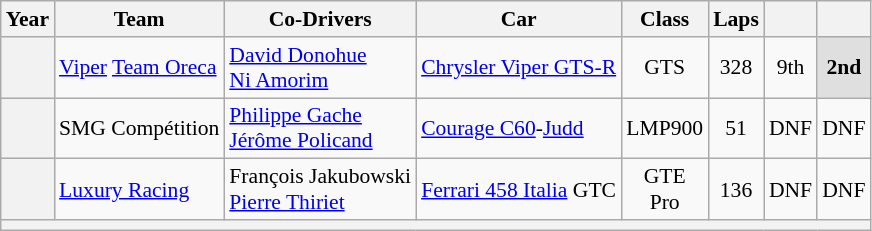<table class="wikitable" style="text-align:center; font-size:90%">
<tr>
<th>Year</th>
<th>Team</th>
<th>Co-Drivers</th>
<th>Car</th>
<th>Class</th>
<th>Laps</th>
<th></th>
<th></th>
</tr>
<tr>
<th></th>
<td align="left"> <a href='#'>Viper</a> <a href='#'>Team Oreca</a></td>
<td align="left"> <a href='#'>David Donohue</a><br> <a href='#'>Ni Amorim</a></td>
<td align="left"><a href='#'>Chrysler Viper GTS-R</a></td>
<td>GTS</td>
<td>328</td>
<td>9th</td>
<td style="background:#DFDFDF;"><strong>2nd</strong></td>
</tr>
<tr>
<th></th>
<td align="left"> SMG Compétition</td>
<td align="left"> <a href='#'>Philippe Gache</a><br> <a href='#'>Jérôme Policand</a></td>
<td align="left"><a href='#'>Courage C60</a>-<a href='#'>Judd</a></td>
<td>LMP900</td>
<td>51</td>
<td>DNF</td>
<td>DNF</td>
</tr>
<tr>
<th></th>
<td align="left"> <a href='#'>Luxury Racing</a></td>
<td align="left"> François Jakubowski<br> <a href='#'>Pierre Thiriet</a></td>
<td align="left"><a href='#'>Ferrari 458 Italia</a> GTC</td>
<td>GTE<br>Pro</td>
<td>136</td>
<td>DNF</td>
<td>DNF</td>
</tr>
<tr>
<th colspan="8"></th>
</tr>
</table>
